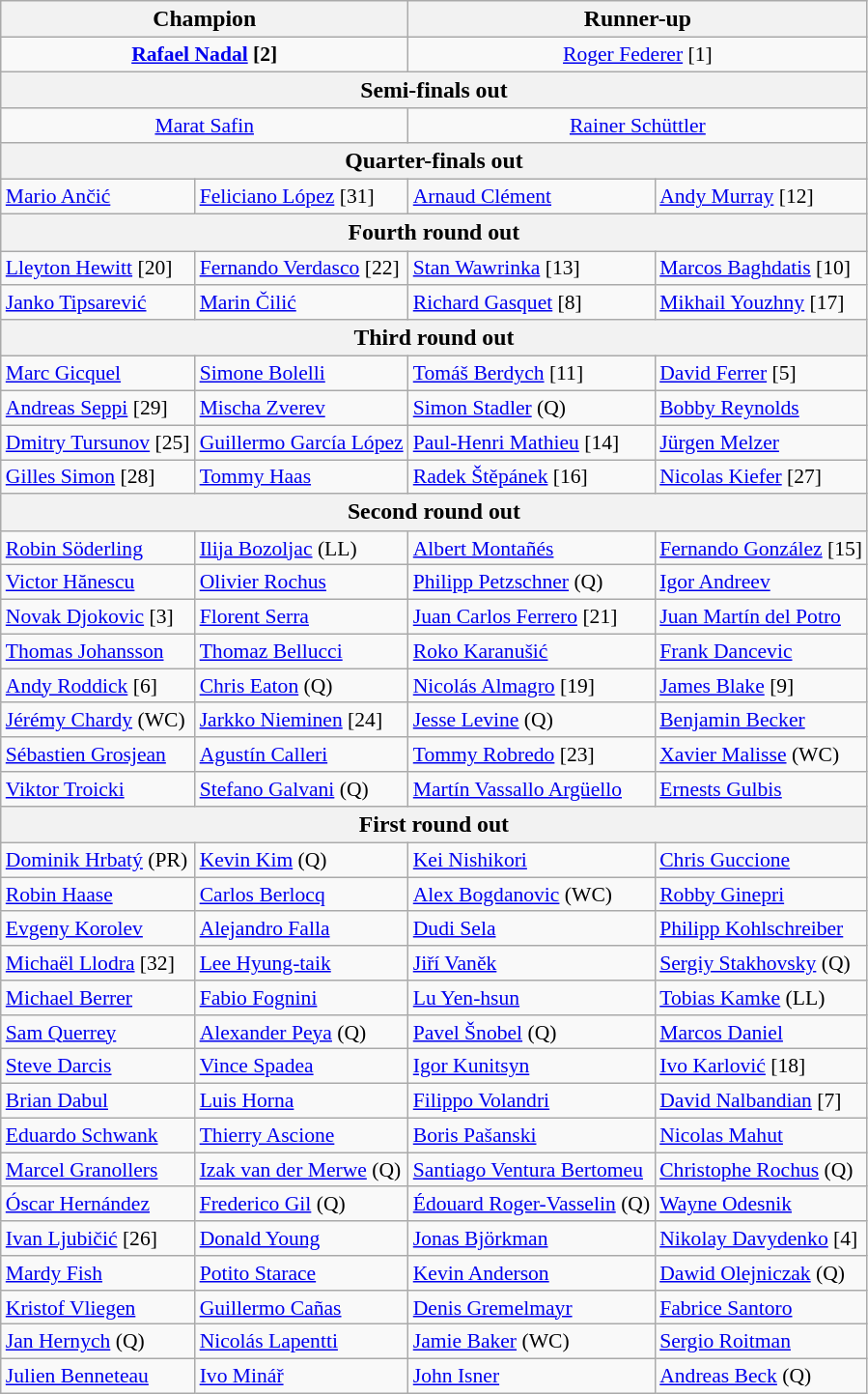<table class="wikitable collapsible collapsed" style=font-size:90%>
<tr style=font-size:110%>
<th colspan=2><strong>Champion</strong></th>
<th colspan=2>Runner-up</th>
</tr>
<tr align=center>
<td colspan="2"> <strong><a href='#'>Rafael Nadal</a> [2]</strong></td>
<td colspan="2"> <a href='#'>Roger Federer</a> [1]</td>
</tr>
<tr style=font-size:110%>
<th colspan=4>Semi-finals out</th>
</tr>
<tr align=center>
<td colspan="2"> <a href='#'>Marat Safin</a></td>
<td colspan="2"> <a href='#'>Rainer Schüttler</a></td>
</tr>
<tr style=font-size:110%>
<th colspan=4>Quarter-finals out</th>
</tr>
<tr>
<td> <a href='#'>Mario Ančić</a></td>
<td> <a href='#'>Feliciano López</a> [31]</td>
<td> <a href='#'>Arnaud Clément</a></td>
<td> <a href='#'>Andy Murray</a> [12]</td>
</tr>
<tr style=font-size:110%>
<th colspan=4>Fourth round out</th>
</tr>
<tr>
<td> <a href='#'>Lleyton Hewitt</a> [20]</td>
<td> <a href='#'>Fernando Verdasco</a> [22]</td>
<td> <a href='#'>Stan Wawrinka</a> [13]</td>
<td> <a href='#'>Marcos Baghdatis</a> [10]</td>
</tr>
<tr>
<td> <a href='#'>Janko Tipsarević</a></td>
<td> <a href='#'>Marin Čilić</a></td>
<td> <a href='#'>Richard Gasquet</a> [8]</td>
<td> <a href='#'>Mikhail Youzhny</a> [17]</td>
</tr>
<tr style=font-size:110%>
<th colspan=4>Third round out</th>
</tr>
<tr>
<td> <a href='#'>Marc Gicquel</a></td>
<td> <a href='#'>Simone Bolelli</a></td>
<td> <a href='#'>Tomáš Berdych</a> [11]</td>
<td> <a href='#'>David Ferrer</a> [5]</td>
</tr>
<tr>
<td> <a href='#'>Andreas Seppi</a> [29]</td>
<td> <a href='#'>Mischa Zverev</a></td>
<td> <a href='#'>Simon Stadler</a> (Q)</td>
<td> <a href='#'>Bobby Reynolds</a></td>
</tr>
<tr>
<td> <a href='#'>Dmitry Tursunov</a> [25]</td>
<td> <a href='#'>Guillermo García López</a></td>
<td> <a href='#'>Paul-Henri Mathieu</a> [14]</td>
<td> <a href='#'>Jürgen Melzer</a></td>
</tr>
<tr>
<td> <a href='#'>Gilles Simon</a> [28]</td>
<td> <a href='#'>Tommy Haas</a></td>
<td> <a href='#'>Radek Štěpánek</a> [16]</td>
<td> <a href='#'>Nicolas Kiefer</a> [27]</td>
</tr>
<tr style=font-size:110%>
<th colspan=4>Second round out</th>
</tr>
<tr>
<td> <a href='#'>Robin Söderling</a></td>
<td> <a href='#'>Ilija Bozoljac</a> (LL)</td>
<td> <a href='#'>Albert Montañés</a></td>
<td> <a href='#'>Fernando González</a> [15]</td>
</tr>
<tr>
<td> <a href='#'>Victor Hănescu</a></td>
<td> <a href='#'>Olivier Rochus</a></td>
<td> <a href='#'>Philipp Petzschner</a> (Q)</td>
<td> <a href='#'>Igor Andreev</a></td>
</tr>
<tr>
<td> <a href='#'>Novak Djokovic</a> [3]</td>
<td> <a href='#'>Florent Serra</a></td>
<td> <a href='#'>Juan Carlos Ferrero</a> [21]</td>
<td> <a href='#'>Juan Martín del Potro</a></td>
</tr>
<tr>
<td> <a href='#'>Thomas Johansson</a></td>
<td> <a href='#'>Thomaz Bellucci</a></td>
<td> <a href='#'>Roko Karanušić</a></td>
<td> <a href='#'>Frank Dancevic</a></td>
</tr>
<tr>
<td> <a href='#'>Andy Roddick</a> [6]</td>
<td> <a href='#'>Chris Eaton</a> (Q)</td>
<td> <a href='#'>Nicolás Almagro</a> [19]</td>
<td> <a href='#'>James Blake</a> [9]</td>
</tr>
<tr>
<td> <a href='#'>Jérémy Chardy</a> (WC)</td>
<td> <a href='#'>Jarkko Nieminen</a> [24]</td>
<td> <a href='#'>Jesse Levine</a> (Q)</td>
<td> <a href='#'>Benjamin Becker</a></td>
</tr>
<tr>
<td> <a href='#'>Sébastien Grosjean</a></td>
<td> <a href='#'>Agustín Calleri</a></td>
<td> <a href='#'>Tommy Robredo</a> [23]</td>
<td> <a href='#'>Xavier Malisse</a> (WC)</td>
</tr>
<tr>
<td> <a href='#'>Viktor Troicki</a></td>
<td> <a href='#'>Stefano Galvani</a> (Q)</td>
<td> <a href='#'>Martín Vassallo Argüello</a></td>
<td> <a href='#'>Ernests Gulbis</a></td>
</tr>
<tr style=font-size:110%>
<th colspan=4>First round out</th>
</tr>
<tr>
<td> <a href='#'>Dominik Hrbatý</a> (PR)</td>
<td> <a href='#'>Kevin Kim</a> (Q)</td>
<td> <a href='#'>Kei Nishikori</a></td>
<td> <a href='#'>Chris Guccione</a></td>
</tr>
<tr>
<td> <a href='#'>Robin Haase</a></td>
<td> <a href='#'>Carlos Berlocq</a></td>
<td> <a href='#'>Alex Bogdanovic</a> (WC)</td>
<td> <a href='#'>Robby Ginepri</a></td>
</tr>
<tr>
<td> <a href='#'>Evgeny Korolev</a></td>
<td> <a href='#'>Alejandro Falla</a></td>
<td> <a href='#'>Dudi Sela</a></td>
<td> <a href='#'>Philipp Kohlschreiber</a></td>
</tr>
<tr>
<td> <a href='#'>Michaël Llodra</a> [32]</td>
<td> <a href='#'>Lee Hyung-taik</a></td>
<td> <a href='#'>Jiří Vaněk</a></td>
<td> <a href='#'>Sergiy Stakhovsky</a> (Q)</td>
</tr>
<tr>
<td> <a href='#'>Michael Berrer</a></td>
<td> <a href='#'>Fabio Fognini</a></td>
<td> <a href='#'>Lu Yen-hsun</a></td>
<td> <a href='#'>Tobias Kamke</a> (LL)</td>
</tr>
<tr>
<td> <a href='#'>Sam Querrey</a></td>
<td> <a href='#'>Alexander Peya</a> (Q)</td>
<td> <a href='#'>Pavel Šnobel</a> (Q)</td>
<td> <a href='#'>Marcos Daniel</a></td>
</tr>
<tr>
<td> <a href='#'>Steve Darcis</a></td>
<td> <a href='#'>Vince Spadea</a></td>
<td> <a href='#'>Igor Kunitsyn</a></td>
<td> <a href='#'>Ivo Karlović</a> [18]</td>
</tr>
<tr>
<td> <a href='#'>Brian Dabul</a></td>
<td> <a href='#'>Luis Horna</a></td>
<td> <a href='#'>Filippo Volandri</a></td>
<td> <a href='#'>David Nalbandian</a> [7]</td>
</tr>
<tr>
<td> <a href='#'>Eduardo Schwank</a></td>
<td> <a href='#'>Thierry Ascione</a></td>
<td> <a href='#'>Boris Pašanski</a></td>
<td> <a href='#'>Nicolas Mahut</a></td>
</tr>
<tr>
<td> <a href='#'>Marcel Granollers</a></td>
<td> <a href='#'>Izak van der Merwe</a> (Q)</td>
<td> <a href='#'>Santiago Ventura Bertomeu</a></td>
<td> <a href='#'>Christophe Rochus</a> (Q)</td>
</tr>
<tr>
<td> <a href='#'>Óscar Hernández</a></td>
<td> <a href='#'>Frederico Gil</a> (Q)</td>
<td> <a href='#'>Édouard Roger-Vasselin</a> (Q)</td>
<td> <a href='#'>Wayne Odesnik</a></td>
</tr>
<tr>
<td> <a href='#'>Ivan Ljubičić</a> [26]</td>
<td> <a href='#'>Donald Young</a></td>
<td> <a href='#'>Jonas Björkman</a></td>
<td> <a href='#'>Nikolay Davydenko</a> [4]</td>
</tr>
<tr>
<td> <a href='#'>Mardy Fish</a></td>
<td> <a href='#'>Potito Starace</a></td>
<td> <a href='#'>Kevin Anderson</a></td>
<td> <a href='#'>Dawid Olejniczak</a> (Q)</td>
</tr>
<tr>
<td> <a href='#'>Kristof Vliegen</a></td>
<td> <a href='#'>Guillermo Cañas</a></td>
<td> <a href='#'>Denis Gremelmayr</a></td>
<td> <a href='#'>Fabrice Santoro</a></td>
</tr>
<tr>
<td> <a href='#'>Jan Hernych</a> (Q)</td>
<td> <a href='#'>Nicolás Lapentti</a></td>
<td> <a href='#'>Jamie Baker</a> (WC)</td>
<td> <a href='#'>Sergio Roitman</a></td>
</tr>
<tr>
<td> <a href='#'>Julien Benneteau</a></td>
<td> <a href='#'>Ivo Minář</a></td>
<td> <a href='#'>John Isner</a></td>
<td> <a href='#'>Andreas Beck</a> (Q)</td>
</tr>
</table>
